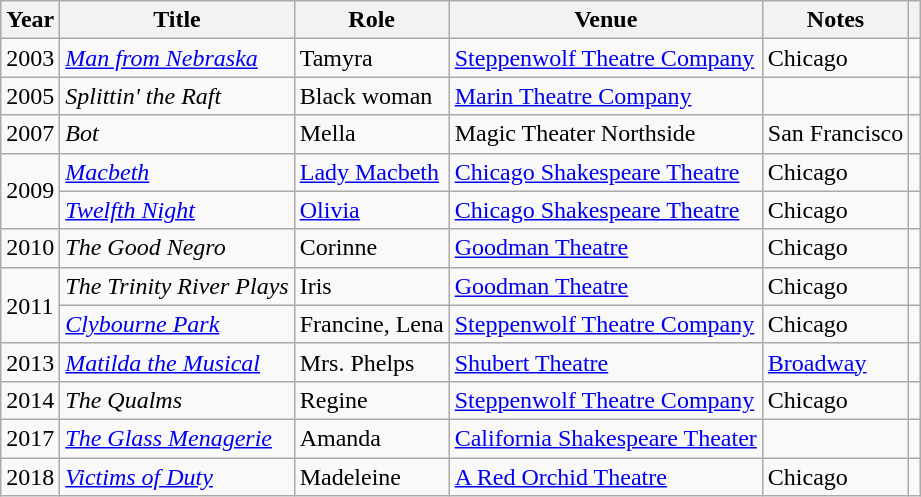<table class="wikitable plainrowheaders sortable">
<tr>
<th>Year</th>
<th>Title</th>
<th>Role</th>
<th>Venue</th>
<th class="unsortable">Notes</th>
<th class="unsortable"></th>
</tr>
<tr>
<td>2003</td>
<td><em><a href='#'>Man from Nebraska</a></em></td>
<td>Tamyra</td>
<td><a href='#'>Steppenwolf Theatre Company</a></td>
<td>Chicago</td>
<td></td>
</tr>
<tr>
<td>2005</td>
<td><em>Splittin' the Raft</em></td>
<td>Black woman</td>
<td><a href='#'>Marin Theatre Company</a></td>
<td></td>
<td></td>
</tr>
<tr>
<td>2007</td>
<td><em>Bot</em></td>
<td>Mella</td>
<td>Magic Theater Northside</td>
<td>San Francisco</td>
<td></td>
</tr>
<tr>
<td rowspan="2">2009</td>
<td><em><a href='#'>Macbeth</a></em></td>
<td><a href='#'>Lady Macbeth</a></td>
<td><a href='#'>Chicago Shakespeare Theatre</a></td>
<td>Chicago</td>
<td></td>
</tr>
<tr>
<td><em><a href='#'>Twelfth Night</a></em></td>
<td><a href='#'>Olivia</a></td>
<td><a href='#'>Chicago Shakespeare Theatre</a></td>
<td>Chicago</td>
<td></td>
</tr>
<tr>
<td>2010</td>
<td><em>The Good Negro</em></td>
<td>Corinne</td>
<td><a href='#'>Goodman Theatre</a></td>
<td>Chicago</td>
<td></td>
</tr>
<tr>
<td rowspan="2">2011</td>
<td><em>The Trinity River Plays</em></td>
<td>Iris</td>
<td><a href='#'>Goodman Theatre</a></td>
<td>Chicago</td>
<td></td>
</tr>
<tr>
<td><em><a href='#'>Clybourne Park</a></em></td>
<td>Francine, Lena</td>
<td><a href='#'>Steppenwolf Theatre Company</a></td>
<td>Chicago</td>
<td></td>
</tr>
<tr>
<td>2013</td>
<td><em><a href='#'>Matilda the Musical</a></em></td>
<td>Mrs. Phelps</td>
<td><a href='#'>Shubert Theatre</a></td>
<td><a href='#'>Broadway</a></td>
<td></td>
</tr>
<tr>
<td>2014</td>
<td><em>The Qualms</em></td>
<td>Regine</td>
<td><a href='#'>Steppenwolf Theatre Company</a></td>
<td>Chicago</td>
<td></td>
</tr>
<tr>
<td>2017</td>
<td><em><a href='#'>The Glass Menagerie</a></em></td>
<td>Amanda</td>
<td><a href='#'>California Shakespeare Theater</a></td>
<td></td>
<td></td>
</tr>
<tr>
<td>2018</td>
<td><em><a href='#'>Victims of Duty</a></em></td>
<td>Madeleine</td>
<td><a href='#'>A Red Orchid Theatre</a></td>
<td>Chicago</td>
<td></td>
</tr>
</table>
